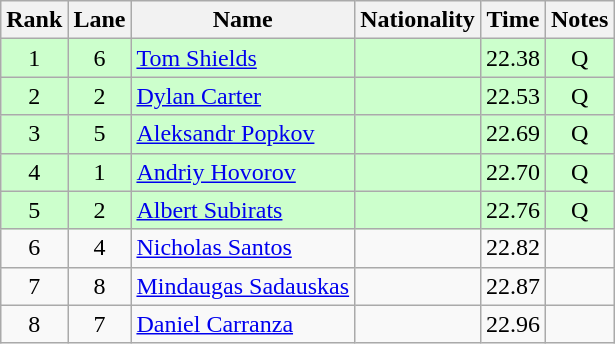<table class="wikitable sortable" style="text-align:center">
<tr>
<th>Rank</th>
<th>Lane</th>
<th>Name</th>
<th>Nationality</th>
<th>Time</th>
<th>Notes</th>
</tr>
<tr bgcolor=ccffcc>
<td>1</td>
<td>6</td>
<td align=left><a href='#'>Tom Shields</a></td>
<td align=left></td>
<td>22.38</td>
<td>Q</td>
</tr>
<tr bgcolor=ccffcc>
<td>2</td>
<td>2</td>
<td align=left><a href='#'>Dylan Carter</a></td>
<td align=left></td>
<td>22.53</td>
<td>Q</td>
</tr>
<tr bgcolor=ccffcc>
<td>3</td>
<td>5</td>
<td align=left><a href='#'>Aleksandr Popkov</a></td>
<td align=left></td>
<td>22.69</td>
<td>Q</td>
</tr>
<tr bgcolor=ccffcc>
<td>4</td>
<td>1</td>
<td align=left><a href='#'>Andriy Hovorov</a></td>
<td align=left></td>
<td>22.70</td>
<td>Q</td>
</tr>
<tr bgcolor=ccffcc>
<td>5</td>
<td>2</td>
<td align=left><a href='#'>Albert Subirats</a></td>
<td align=left></td>
<td>22.76</td>
<td>Q</td>
</tr>
<tr>
<td>6</td>
<td>4</td>
<td align=left><a href='#'>Nicholas Santos</a></td>
<td align=left></td>
<td>22.82</td>
<td></td>
</tr>
<tr>
<td>7</td>
<td>8</td>
<td align=left><a href='#'>Mindaugas Sadauskas</a></td>
<td align=left></td>
<td>22.87</td>
<td></td>
</tr>
<tr>
<td>8</td>
<td>7</td>
<td align=left><a href='#'>Daniel Carranza</a></td>
<td align=left></td>
<td>22.96</td>
<td></td>
</tr>
</table>
